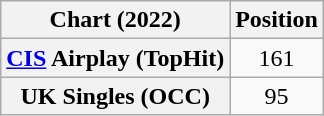<table class="wikitable sortable plainrowheaders" style="text-align:center">
<tr>
<th scope="col">Chart (2022)</th>
<th scope="col">Position</th>
</tr>
<tr>
<th scope="row"><a href='#'>CIS</a> Airplay (TopHit)</th>
<td>161</td>
</tr>
<tr>
<th scope="row">UK Singles (OCC)</th>
<td>95</td>
</tr>
</table>
